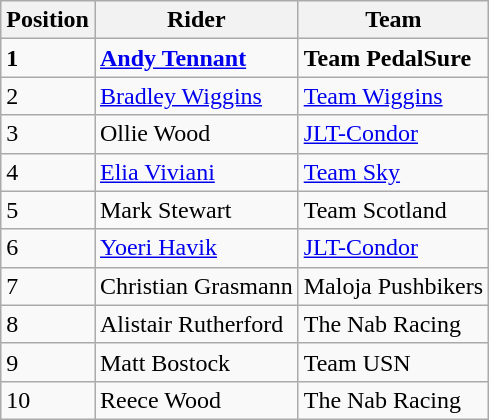<table class="wikitable">
<tr>
<th>Position</th>
<th>Rider</th>
<th>Team</th>
</tr>
<tr>
<td><strong>1</strong></td>
<td><strong><a href='#'>Andy Tennant</a></strong></td>
<td><strong>Team PedalSure</strong></td>
</tr>
<tr>
<td>2</td>
<td><a href='#'>Bradley Wiggins</a></td>
<td><a href='#'>Team Wiggins</a></td>
</tr>
<tr>
<td>3</td>
<td>Ollie Wood</td>
<td><a href='#'>JLT-Condor</a></td>
</tr>
<tr>
<td>4</td>
<td><a href='#'>Elia Viviani</a></td>
<td><a href='#'>Team Sky</a></td>
</tr>
<tr>
<td>5</td>
<td>Mark Stewart</td>
<td>Team Scotland</td>
</tr>
<tr>
<td>6</td>
<td><a href='#'>Yoeri Havik</a></td>
<td><a href='#'>JLT-Condor</a></td>
</tr>
<tr>
<td>7</td>
<td>Christian Grasmann</td>
<td>Maloja Pushbikers</td>
</tr>
<tr>
<td>8</td>
<td>Alistair Rutherford</td>
<td>The Nab Racing</td>
</tr>
<tr>
<td>9</td>
<td>Matt Bostock</td>
<td>Team USN</td>
</tr>
<tr>
<td>10</td>
<td>Reece Wood</td>
<td>The Nab Racing</td>
</tr>
</table>
